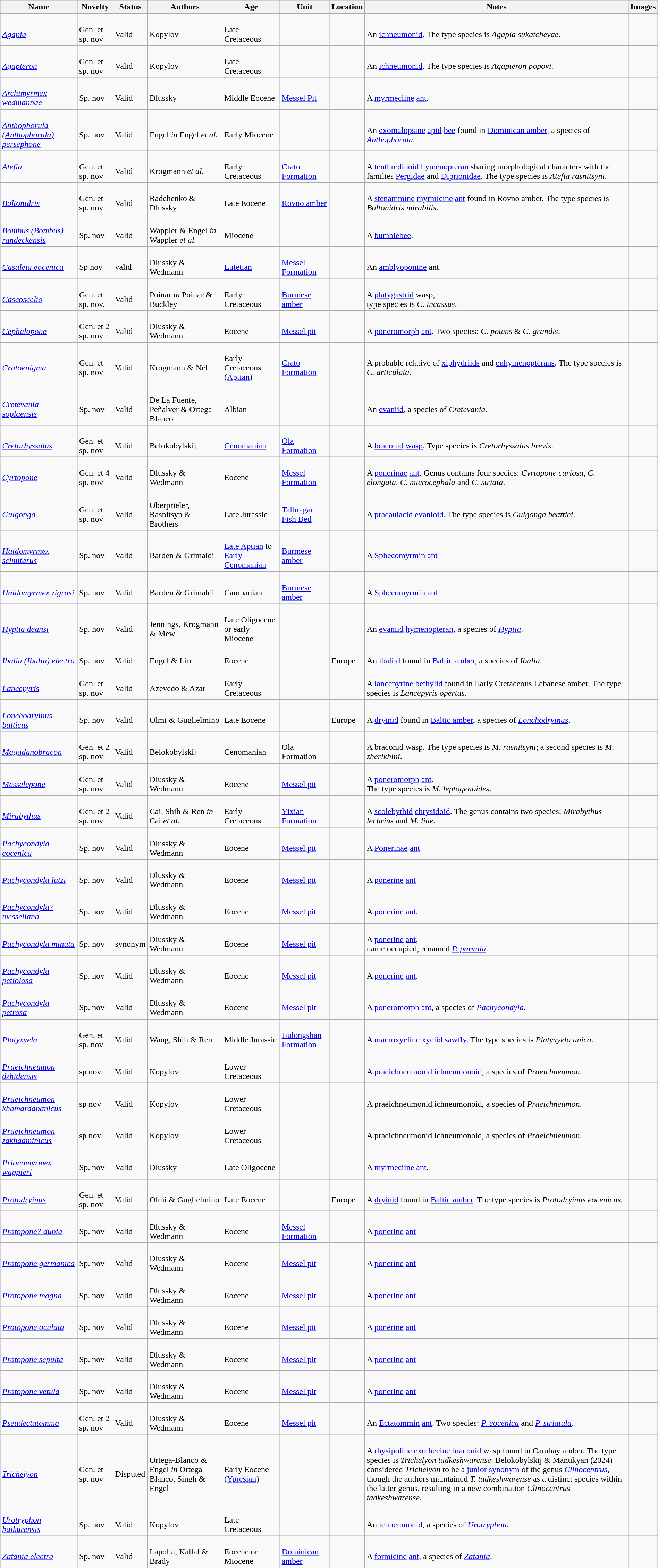<table class="wikitable sortable" align="center" width="100%">
<tr>
<th>Name</th>
<th>Novelty</th>
<th>Status</th>
<th>Authors</th>
<th>Age</th>
<th>Unit</th>
<th>Location</th>
<th>Notes</th>
<th>Images</th>
</tr>
<tr>
<td><br><em><a href='#'>Agapia</a></em></td>
<td><br>Gen. et sp. nov</td>
<td><br>Valid</td>
<td><br>Kopylov</td>
<td><br>Late Cretaceous</td>
<td></td>
<td><br></td>
<td><br>An <a href='#'>ichneumonid</a>. The type species is <em>Agapia sukatchevae</em>.</td>
<td></td>
</tr>
<tr>
<td><br><em><a href='#'>Agapteron</a></em></td>
<td><br>Gen. et sp. nov</td>
<td><br>Valid</td>
<td><br>Kopylov</td>
<td><br>Late Cretaceous</td>
<td></td>
<td><br></td>
<td><br>An <a href='#'>ichneumonid</a>. The type species is <em>Agapteron popovi</em>.</td>
<td></td>
</tr>
<tr>
<td><br><em><a href='#'>Archimyrmex wedmannae</a></em></td>
<td><br>Sp. nov</td>
<td><br>Valid</td>
<td><br>Dlussky</td>
<td><br>Middle Eocene</td>
<td><br><a href='#'>Messel Pit</a></td>
<td><br></td>
<td><br>A <a href='#'>myrmeciine</a> <a href='#'>ant</a>.</td>
<td><br></td>
</tr>
<tr>
<td><br><em><a href='#'>Anthophorula (Anthophorula) persephone</a></em></td>
<td><br>Sp. nov</td>
<td><br>Valid</td>
<td><br>Engel <em>in</em> Engel <em>et al.</em></td>
<td><br>Early Miocene</td>
<td></td>
<td><br></td>
<td><br>An <a href='#'>exomalopsine</a> <a href='#'>apid</a> <a href='#'>bee</a> found in <a href='#'>Dominican amber</a>, a species of <em><a href='#'>Anthophorula</a></em>.</td>
<td></td>
</tr>
<tr>
<td><em><a href='#'>Atefia</a></em></td>
<td><br>Gen. et sp. nov</td>
<td><br>Valid</td>
<td><br>Krogmann <em>et al.</em></td>
<td><br>Early Cretaceous</td>
<td><br><a href='#'>Crato Formation</a></td>
<td><br></td>
<td><br>A <a href='#'>tenthredinoid</a> <a href='#'>hymenopteran</a> sharing morphological characters with the families <a href='#'>Pergidae</a> and <a href='#'>Diprionidae</a>. The type species is <em>Atefia rasnitsyni</em>.</td>
<td></td>
</tr>
<tr>
<td><br><em><a href='#'>Boltonidris</a></em></td>
<td><br>Gen. et sp. nov</td>
<td><br>Valid</td>
<td><br>Radchenko & Dlussky</td>
<td><br>Late Eocene</td>
<td><br><a href='#'>Rovno amber</a></td>
<td><br></td>
<td><br>A <a href='#'>stenammine</a> <a href='#'>myrmicine</a> <a href='#'>ant</a> found in Rovno amber. The type species is <em>Boltonidris mirabilis</em>.</td>
<td></td>
</tr>
<tr>
<td><br><em><a href='#'>Bombus (Bombus) randeckensis</a></em></td>
<td><br>Sp. nov</td>
<td><br>Valid</td>
<td><br>Wappler & Engel <em>in</em> Wappler <em>et al.</em></td>
<td><br>Miocene</td>
<td></td>
<td><br></td>
<td><br>A <a href='#'>bumblebee</a>.</td>
<td></td>
</tr>
<tr>
<td><br><em><a href='#'>Casaleia eocenica</a></em></td>
<td><br>Sp nov</td>
<td><br>valid</td>
<td><br>Dlussky & Wedmann</td>
<td><br><a href='#'>Lutetian</a></td>
<td><br><a href='#'>Messel Formation</a></td>
<td><br></td>
<td><br>An <a href='#'>amblyoponine</a> ant.</td>
<td><br></td>
</tr>
<tr>
<td><br><em><a href='#'>Cascoscelio</a></em></td>
<td><br>Gen. et sp. nov.</td>
<td><br>Valid</td>
<td><br>Poinar <em>in</em> Poinar & Buckley</td>
<td><br>Early Cretaceous</td>
<td><br><a href='#'>Burmese amber</a></td>
<td><br></td>
<td><br>A <a href='#'>platygastrid</a> wasp, <br>type species is <em>C. incassus</em>.</td>
<td><br></td>
</tr>
<tr>
<td><br><em><a href='#'>Cephalopone</a></em></td>
<td><br>Gen. et 2 sp. nov</td>
<td><br>Valid</td>
<td><br>Dlussky & Wedmann</td>
<td><br>Eocene</td>
<td><br><a href='#'>Messel pit</a></td>
<td><br></td>
<td><br>A <a href='#'>poneromorph</a> <a href='#'>ant</a>. Two species: <em>C. potens</em> & <em>C. grandis</em>.</td>
<td><br></td>
</tr>
<tr>
<td><br><em><a href='#'>Cratoenigma</a></em></td>
<td><br>Gen. et sp. nov</td>
<td><br>Valid</td>
<td><br>Krogmann & Nél</td>
<td><br>Early Cretaceous (<a href='#'>Aptian</a>)</td>
<td><br><a href='#'>Crato Formation</a></td>
<td><br></td>
<td><br>A probable relative of <a href='#'>xiphydriids</a> and <a href='#'>euhymenopterans</a>. The type species is <em>C. articulata</em>.</td>
<td></td>
</tr>
<tr>
<td><br><em><a href='#'>Cretevania soplaensis</a></em></td>
<td><br>Sp. nov</td>
<td><br>Valid</td>
<td><br>De La Fuente, Peñalver & Ortega-Blanco</td>
<td><br>Albian</td>
<td></td>
<td><br></td>
<td><br>An <a href='#'>evaniid</a>, a species of <em>Cretevania</em>.</td>
<td></td>
</tr>
<tr>
<td><br><em><a href='#'>Cretorhyssalus</a></em></td>
<td><br>Gen. et sp. nov</td>
<td><br>Valid</td>
<td><br>Belokobylskij</td>
<td><br><a href='#'>Cenomanian</a></td>
<td><br><a href='#'>Ola Formation</a></td>
<td><br></td>
<td><br>A <a href='#'>braconid</a> <a href='#'>wasp</a>. Type species is <em>Cretorhyssalus brevis</em>.</td>
<td></td>
</tr>
<tr>
<td><br><em><a href='#'>Cyrtopone</a></em></td>
<td><br>Gen. et 4 sp. nov</td>
<td><br>Valid</td>
<td><br>Dlussky & Wedmann</td>
<td><br>Eocene</td>
<td><br><a href='#'>Messel Formation</a></td>
<td><br></td>
<td><br>A <a href='#'>ponerinae</a> <a href='#'>ant</a>. Genus contains four species: <em>Cyrtopone curiosa</em>, <em>C. elongata</em>, <em>C. microcephala</em> and <em>C. striata</em>.</td>
<td><br></td>
</tr>
<tr>
<td><br><em><a href='#'>Gulgonga</a></em></td>
<td><br>Gen. et sp. nov</td>
<td><br>Valid</td>
<td><br>Oberprieler, Rasnitsyn & Brothers</td>
<td><br>Late Jurassic</td>
<td><br><a href='#'>Talbragar Fish Bed</a></td>
<td><br></td>
<td><br>A <a href='#'>praeaulacid</a> <a href='#'>evanioid</a>. The type species is <em>Gulgonga beattiei</em>.</td>
<td></td>
</tr>
<tr>
<td><br><em><a href='#'>Haidomyrmex scimitarus</a></em></td>
<td><br>Sp. nov</td>
<td><br>Valid</td>
<td><br>Barden & Grimaldi</td>
<td><br><a href='#'>Late Aptian</a> to <a href='#'>Early Cenomanian</a></td>
<td><br><a href='#'>Burmese amber</a></td>
<td><br></td>
<td><br>A <a href='#'>Sphecomyrmin</a> <a href='#'>ant</a></td>
<td><br></td>
</tr>
<tr>
<td><br><em><a href='#'>Haidomyrmex zigrasi</a></em></td>
<td><br>Sp. nov</td>
<td><br>Valid</td>
<td><br>Barden & Grimaldi</td>
<td><br>Campanian</td>
<td><br><a href='#'>Burmese amber</a></td>
<td><br></td>
<td><br>A <a href='#'>Sphecomyrmin</a> <a href='#'>ant</a></td>
<td><br></td>
</tr>
<tr>
<td><br><em><a href='#'>Hyptia deansi</a></em></td>
<td><br>Sp. nov</td>
<td><br>Valid</td>
<td><br>Jennings, Krogmann & Mew</td>
<td><br>Late Oligocene or early Miocene</td>
<td></td>
<td><br></td>
<td><br>An <a href='#'>evaniid</a> <a href='#'>hymenopteran</a>, a species of <em><a href='#'>Hyptia</a></em>.</td>
<td></td>
</tr>
<tr>
<td><br><em><a href='#'>Ibalia (Ibalia) electra</a></em></td>
<td><br>Sp. nov</td>
<td><br>Valid</td>
<td><br>Engel & Liu</td>
<td><br>Eocene</td>
<td></td>
<td><br>Europe</td>
<td><br>An <a href='#'>ibaliid</a> found in <a href='#'>Baltic amber</a>, a species of <em>Ibalia</em>.</td>
<td></td>
</tr>
<tr>
<td><br><em><a href='#'>Lancepyris</a></em></td>
<td><br>Gen. et sp. nov</td>
<td><br>Valid</td>
<td><br>Azevedo & Azar</td>
<td><br>Early Cretaceous</td>
<td></td>
<td><br></td>
<td><br>A <a href='#'>lancepyrine</a> <a href='#'>bethylid</a> found in Early Cretaceous Lebanese amber. The type species is <em>Lancepyris opertus</em>.</td>
<td></td>
</tr>
<tr>
<td><br><em><a href='#'>Lonchodryinus balticus</a></em></td>
<td><br>Sp. nov</td>
<td><br>Valid</td>
<td><br>Olmi & Guglielmino</td>
<td><br>Late Eocene</td>
<td></td>
<td><br>Europe</td>
<td><br>A <a href='#'>dryinid</a> found in <a href='#'>Baltic amber</a>, a species of <em><a href='#'>Lonchodryinus</a></em>.</td>
<td></td>
</tr>
<tr>
<td><br><em><a href='#'>Magadanobracon</a></em></td>
<td><br>Gen. et 2 sp. nov</td>
<td><br>Valid</td>
<td><br>Belokobylskij</td>
<td><br>Cenomanian</td>
<td><br>Ola Formation</td>
<td><br></td>
<td><br>A braconid wasp. The type species is <em>M. rasnitsyni</em>; a second species is <em>M. zherikhini</em>.</td>
<td></td>
</tr>
<tr>
<td><br><em><a href='#'>Messelepone</a></em></td>
<td><br>Gen. et sp. nov</td>
<td><br>Valid</td>
<td><br>Dlussky & Wedmann</td>
<td><br>Eocene</td>
<td><br><a href='#'>Messel pit</a></td>
<td><br></td>
<td><br>A <a href='#'>poneromorph</a> <a href='#'>ant</a>.<br> The type species is <em>M. leptogenoides</em>.</td>
<td><br></td>
</tr>
<tr>
<td><br><em><a href='#'>Mirabythus</a></em></td>
<td><br>Gen. et 2 sp. nov</td>
<td><br>Valid</td>
<td><br>Cai, Shih & Ren <em>in</em> Cai <em>et al.</em></td>
<td><br>Early Cretaceous</td>
<td><br><a href='#'>Yixian Formation</a></td>
<td><br></td>
<td><br>A <a href='#'>scolebythid</a> <a href='#'>chrysidoid</a>. The genus contains two species: <em>Mirabythus lechrius</em> and <em>M. liae</em>.</td>
<td></td>
</tr>
<tr>
<td><br><em><a href='#'>Pachycondyla eocenica</a></em></td>
<td><br>Sp. nov</td>
<td><br>Valid</td>
<td><br>Dlussky & Wedmann</td>
<td><br>Eocene</td>
<td><br><a href='#'>Messel pit</a></td>
<td><br></td>
<td><br>A <a href='#'>Ponerinae</a> <a href='#'>ant</a>.</td>
<td><br></td>
</tr>
<tr>
<td><br><em><a href='#'>Pachycondyla lutzi</a></em></td>
<td><br>Sp. nov</td>
<td><br>Valid</td>
<td><br>Dlussky & Wedmann</td>
<td><br>Eocene</td>
<td><br><a href='#'>Messel pit</a></td>
<td><br></td>
<td><br>A <a href='#'>ponerine</a> <a href='#'>ant</a></td>
<td><br></td>
</tr>
<tr>
<td><br><em><a href='#'>Pachycondyla? messeliana</a></em></td>
<td><br>Sp. nov</td>
<td><br>Valid</td>
<td><br>Dlussky & Wedmann</td>
<td><br>Eocene</td>
<td><br><a href='#'>Messel pit</a></td>
<td><br></td>
<td><br>A <a href='#'>ponerine</a> <a href='#'>ant</a>.</td>
<td><br></td>
</tr>
<tr>
<td><br><em><a href='#'>Pachycondyla minuta</a></em></td>
<td><br>Sp. nov</td>
<td><br>synonym</td>
<td><br>Dlussky & Wedmann</td>
<td><br>Eocene</td>
<td><br><a href='#'>Messel pit</a></td>
<td><br></td>
<td><br>A <a href='#'>ponerine</a> <a href='#'>ant</a>,<br> name occupied, renamed <em><a href='#'>P. parvula</a></em>.</td>
<td><br></td>
</tr>
<tr>
<td><br><em><a href='#'>Pachycondyla petiolosa</a></em></td>
<td><br>Sp. nov</td>
<td><br>Valid</td>
<td><br>Dlussky & Wedmann</td>
<td><br>Eocene</td>
<td><br><a href='#'>Messel pit</a></td>
<td><br></td>
<td><br>A <a href='#'>ponerine</a> <a href='#'>ant</a>.</td>
<td><br></td>
</tr>
<tr>
<td><br><em><a href='#'>Pachycondyla petrosa</a></em></td>
<td><br>Sp. nov</td>
<td><br>Valid</td>
<td><br>Dlussky & Wedmann</td>
<td><br>Eocene</td>
<td><br><a href='#'>Messel pit</a></td>
<td><br></td>
<td><br>A <a href='#'>poneromorph</a> <a href='#'>ant</a>, a species of <em><a href='#'>Pachycondyla</a></em>.</td>
<td><br></td>
</tr>
<tr>
<td><br><em><a href='#'>Platyxyela</a></em></td>
<td><br>Gen. et sp. nov</td>
<td><br>Valid</td>
<td><br>Wang, Shih & Ren</td>
<td><br>Middle Jurassic</td>
<td><br><a href='#'>Jiulongshan Formation</a></td>
<td><br></td>
<td><br>A <a href='#'>macroxyeline</a> <a href='#'>xyelid</a> <a href='#'>sawfly</a>. The type species is <em>Platyxyela unica</em>.</td>
<td></td>
</tr>
<tr>
<td><br><em><a href='#'>Praeichneumon dzhidensis</a></em></td>
<td><br>sp nov</td>
<td><br>Valid</td>
<td><br>Kopylov</td>
<td><br>Lower Cretaceous</td>
<td></td>
<td><br></td>
<td><br>A <a href='#'>praeichneumonid</a> <a href='#'>ichneumonoid</a>, a species of <em>Praeichneumon</em>.</td>
<td></td>
</tr>
<tr>
<td><br><em><a href='#'>Praeichneumon khamardabanicus</a></em></td>
<td><br>sp nov</td>
<td><br>Valid</td>
<td><br>Kopylov</td>
<td><br>Lower Cretaceous</td>
<td></td>
<td><br></td>
<td><br>A praeichneumonid ichneumonoid, a species of <em>Praeichneumon</em>.</td>
<td></td>
</tr>
<tr>
<td><br><em><a href='#'>Praeichneumon zakhaaminicus</a></em></td>
<td><br>sp nov</td>
<td><br>Valid</td>
<td><br>Kopylov</td>
<td><br>Lower Cretaceous</td>
<td></td>
<td><br></td>
<td><br>A praeichneumonid ichneumonoid, a species of <em>Praeichneumon</em>.</td>
<td></td>
</tr>
<tr>
<td><br><em><a href='#'>Prionomyrmex wappleri</a></em></td>
<td><br>Sp. nov</td>
<td><br>Valid</td>
<td><br>Dlussky</td>
<td><br>Late Oligocene</td>
<td></td>
<td><br></td>
<td><br>A <a href='#'>myrmeciine</a> <a href='#'>ant</a>.</td>
<td><br></td>
</tr>
<tr>
<td><br><em><a href='#'>Protodryinus</a></em></td>
<td><br>Gen. et sp. nov</td>
<td><br>Valid</td>
<td><br>Olmi & Guglielmino</td>
<td><br>Late Eocene</td>
<td></td>
<td><br>Europe</td>
<td><br>A <a href='#'>dryinid</a> found in <a href='#'>Baltic amber</a>. The type species is <em>Protodryinus eocenicus</em>.</td>
<td></td>
</tr>
<tr>
<td><br><em><a href='#'>Protopone? dubia</a></em></td>
<td><br>Sp. nov</td>
<td><br>Valid</td>
<td><br>Dlussky & Wedmann</td>
<td><br>Eocene</td>
<td><br><a href='#'>Messel Formation</a></td>
<td><br></td>
<td><br>A <a href='#'>ponerine</a> <a href='#'>ant</a></td>
<td><br></td>
</tr>
<tr>
<td><br><em><a href='#'>Protopone germanica</a></em></td>
<td><br>Sp. nov</td>
<td><br>Valid</td>
<td><br>Dlussky & Wedmann</td>
<td><br>Eocene</td>
<td><br><a href='#'>Messel pit</a></td>
<td><br></td>
<td><br>A <a href='#'>ponerine</a> <a href='#'>ant</a></td>
<td><br></td>
</tr>
<tr>
<td><br><em><a href='#'>Protopone magna</a></em></td>
<td><br>Sp. nov</td>
<td><br>Valid</td>
<td><br>Dlussky & Wedmann</td>
<td><br>Eocene</td>
<td><br><a href='#'>Messel pit</a></td>
<td><br></td>
<td><br>A <a href='#'>ponerine</a> <a href='#'>ant</a></td>
<td><br></td>
</tr>
<tr>
<td><br><em><a href='#'>Protopone oculata</a></em></td>
<td><br>Sp. nov</td>
<td><br>Valid</td>
<td><br>Dlussky & Wedmann</td>
<td><br>Eocene</td>
<td><br><a href='#'>Messel pit</a></td>
<td><br></td>
<td><br>A <a href='#'>ponerine</a> <a href='#'>ant</a></td>
<td><br></td>
</tr>
<tr>
<td><br><em><a href='#'>Protopone sepulta</a></em></td>
<td><br>Sp. nov</td>
<td><br>Valid</td>
<td><br>Dlussky & Wedmann</td>
<td><br>Eocene</td>
<td><br><a href='#'>Messel pit</a></td>
<td><br></td>
<td><br>A <a href='#'>ponerine</a> <a href='#'>ant</a></td>
<td><br></td>
</tr>
<tr>
<td><br><em><a href='#'>Protopone vetula</a></em></td>
<td><br>Sp. nov</td>
<td><br>Valid</td>
<td><br>Dlussky & Wedmann</td>
<td><br>Eocene</td>
<td><br><a href='#'>Messel pit</a></td>
<td><br></td>
<td><br>A <a href='#'>ponerine</a> <a href='#'>ant</a></td>
<td><br></td>
</tr>
<tr>
<td><br><em><a href='#'>Pseudectatomma</a></em></td>
<td><br>Gen. et 2 sp. nov</td>
<td><br>Valid</td>
<td><br>Dlussky & Wedmann</td>
<td><br>Eocene</td>
<td><br><a href='#'>Messel pit</a></td>
<td><br></td>
<td><br>An <a href='#'>Ectatommin</a> <a href='#'>ant</a>. Two species: <em><a href='#'>P. eocenica</a></em> and <em><a href='#'>P. striatula</a></em>.</td>
<td><br></td>
</tr>
<tr>
<td><br><em><a href='#'>Trichelyon</a></em></td>
<td><br>Gen. et sp. nov</td>
<td><br>Disputed</td>
<td><br>Ortega-Blanco & Engel <em>in</em> Ortega-Blanco, Singh & Engel</td>
<td><br>Early Eocene (<a href='#'>Ypresian</a>)</td>
<td></td>
<td><br></td>
<td><br>A <a href='#'>rhysipoline</a> <a href='#'>exothecine</a> <a href='#'>braconid</a> wasp found in Cambay amber. The type species is <em>Trichelyon tadkeshwarense</em>. Belokobylskij & Manukyan (2024) considered <em>Trichelyon</em> to be a <a href='#'>junior synonym</a> of the genus <em><a href='#'>Clinocentrus</a></em>, though the authors maintained <em>T. tadkeshwarense</em> as a distinct species within the latter genus, resulting in a new combination <em>Clinocentrus tadkeshwarense</em>.</td>
<td></td>
</tr>
<tr>
<td><br><em><a href='#'>Urotryphon baikurensis</a></em></td>
<td><br>Sp. nov</td>
<td><br>Valid</td>
<td><br>Kopylov</td>
<td><br>Late Cretaceous</td>
<td></td>
<td><br></td>
<td><br>An <a href='#'>ichneumonid</a>, a species of <em><a href='#'>Urotryphon</a></em>.</td>
<td></td>
</tr>
<tr>
<td><br><em><a href='#'>Zatania electra</a></em></td>
<td><br>Sp. nov</td>
<td><br>Valid</td>
<td><br>Lapolla, Kallal & Brady</td>
<td><br>Eocene or Miocene</td>
<td><br><a href='#'>Dominican amber</a></td>
<td><br></td>
<td><br>A <a href='#'>formicine</a> <a href='#'>ant</a>, a species of <em><a href='#'>Zatania</a></em>.</td>
<td><br></td>
</tr>
<tr>
</tr>
</table>
